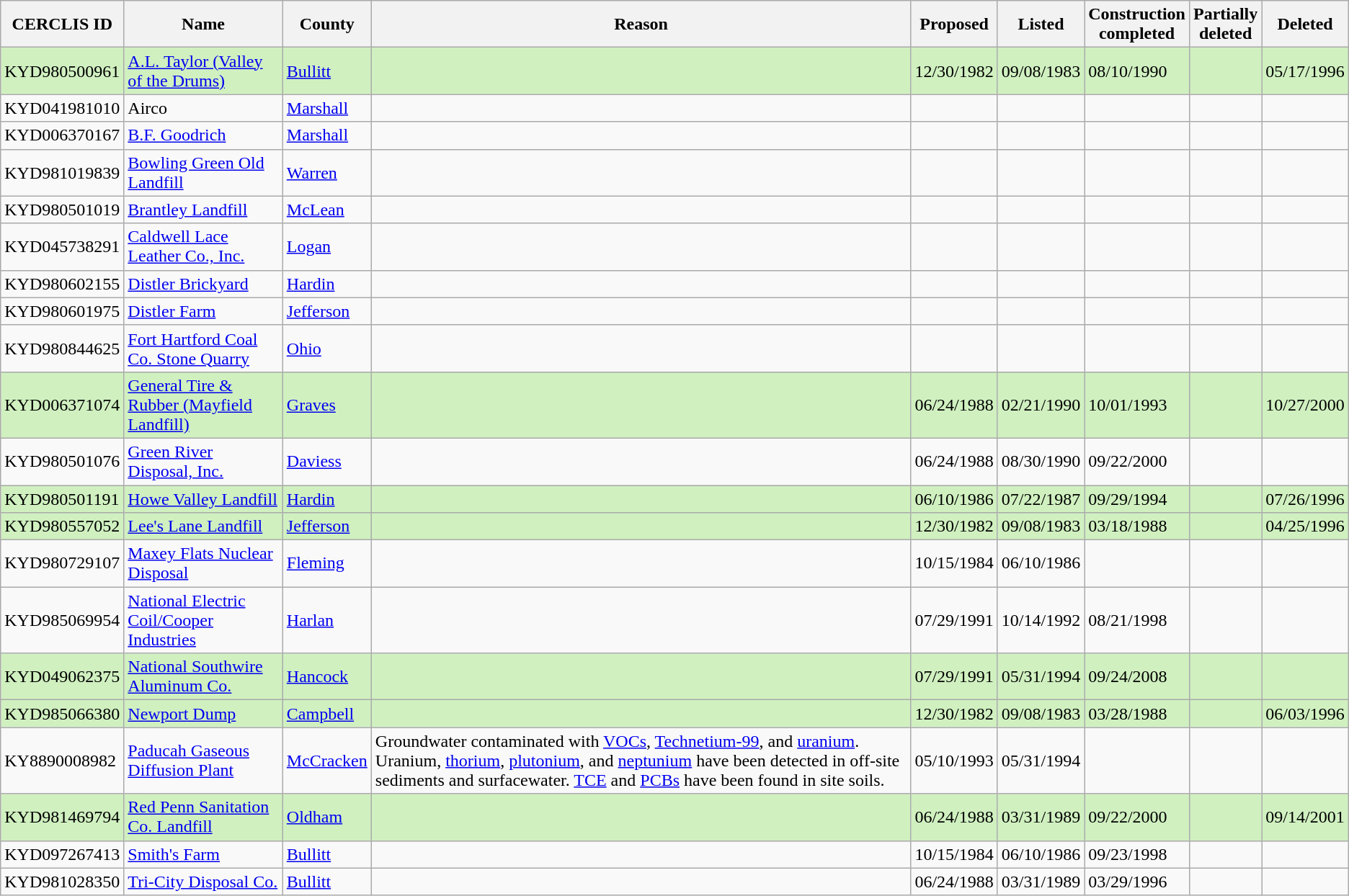<table class="wikitable sortable">
<tr>
<th>CERCLIS ID</th>
<th>Name</th>
<th>County</th>
<th>Reason</th>
<th>Proposed</th>
<th>Listed</th>
<th>Construction<br>completed</th>
<th>Partially<br>deleted</th>
<th>Deleted</th>
</tr>
<tr style="background:#d0f0c0">
<td>KYD980500961</td>
<td><a href='#'>A.L. Taylor (Valley of the Drums)</a></td>
<td><a href='#'>Bullitt</a></td>
<td></td>
<td>12/30/1982</td>
<td>09/08/1983</td>
<td>08/10/1990</td>
<td></td>
<td>05/17/1996</td>
</tr>
<tr>
<td>KYD041981010</td>
<td>Airco</td>
<td><a href='#'>Marshall</a></td>
<td></td>
<td></td>
<td></td>
<td></td>
<td></td>
<td></td>
</tr>
<tr>
<td>KYD006370167</td>
<td><a href='#'>B.F. Goodrich</a></td>
<td><a href='#'>Marshall</a></td>
<td></td>
<td></td>
<td></td>
<td></td>
<td></td>
<td></td>
</tr>
<tr>
<td>KYD981019839</td>
<td><a href='#'>Bowling Green Old Landfill</a></td>
<td><a href='#'>Warren</a></td>
<td></td>
<td></td>
<td></td>
<td></td>
<td></td>
<td></td>
</tr>
<tr>
<td>KYD980501019</td>
<td><a href='#'>Brantley Landfill</a></td>
<td><a href='#'>McLean</a></td>
<td></td>
<td></td>
<td></td>
<td></td>
<td></td>
<td></td>
</tr>
<tr>
<td>KYD045738291</td>
<td><a href='#'>Caldwell Lace Leather Co., Inc.</a></td>
<td><a href='#'>Logan</a></td>
<td></td>
<td></td>
<td></td>
<td></td>
<td></td>
<td></td>
</tr>
<tr>
<td>KYD980602155</td>
<td><a href='#'>Distler Brickyard</a></td>
<td><a href='#'>Hardin</a></td>
<td></td>
<td></td>
<td></td>
<td></td>
<td></td>
<td></td>
</tr>
<tr>
<td>KYD980601975</td>
<td><a href='#'>Distler Farm</a></td>
<td><a href='#'>Jefferson</a></td>
<td></td>
<td></td>
<td></td>
<td></td>
<td></td>
<td></td>
</tr>
<tr>
<td>KYD980844625</td>
<td><a href='#'>Fort Hartford Coal Co. Stone Quarry</a></td>
<td><a href='#'>Ohio</a></td>
<td></td>
<td></td>
<td></td>
<td></td>
<td></td>
<td></td>
</tr>
<tr style="background:#d0f0c0">
<td>KYD006371074</td>
<td><a href='#'>General Tire & Rubber (Mayfield Landfill)</a></td>
<td><a href='#'>Graves</a></td>
<td></td>
<td>06/24/1988</td>
<td>02/21/1990</td>
<td>10/01/1993</td>
<td></td>
<td>10/27/2000</td>
</tr>
<tr>
<td>KYD980501076</td>
<td><a href='#'>Green River Disposal, Inc.</a></td>
<td><a href='#'>Daviess</a></td>
<td></td>
<td>06/24/1988</td>
<td>08/30/1990</td>
<td>09/22/2000</td>
<td></td>
<td></td>
</tr>
<tr style="background:#d0f0c0">
<td>KYD980501191</td>
<td><a href='#'>Howe Valley Landfill</a></td>
<td><a href='#'>Hardin</a></td>
<td></td>
<td>06/10/1986</td>
<td>07/22/1987</td>
<td>09/29/1994</td>
<td></td>
<td>07/26/1996</td>
</tr>
<tr style="background:#d0f0c0">
<td>KYD980557052</td>
<td><a href='#'>Lee's Lane Landfill</a></td>
<td><a href='#'>Jefferson</a></td>
<td></td>
<td>12/30/1982</td>
<td>09/08/1983</td>
<td>03/18/1988</td>
<td></td>
<td>04/25/1996</td>
</tr>
<tr>
<td>KYD980729107</td>
<td><a href='#'>Maxey Flats Nuclear Disposal</a></td>
<td><a href='#'>Fleming</a></td>
<td></td>
<td>10/15/1984</td>
<td>06/10/1986</td>
<td></td>
<td></td>
<td></td>
</tr>
<tr>
<td>KYD985069954</td>
<td><a href='#'>National Electric Coil/Cooper Industries</a></td>
<td><a href='#'>Harlan</a></td>
<td></td>
<td>07/29/1991</td>
<td>10/14/1992</td>
<td>08/21/1998</td>
<td></td>
<td></td>
</tr>
<tr style="background:#d0f0c0">
<td>KYD049062375</td>
<td><a href='#'>National Southwire Aluminum Co.</a></td>
<td><a href='#'>Hancock</a></td>
<td></td>
<td>07/29/1991</td>
<td>05/31/1994</td>
<td>09/24/2008</td>
<td></td>
<td></td>
</tr>
<tr style="background:#d0f0c0">
<td>KYD985066380</td>
<td><a href='#'>Newport Dump</a></td>
<td><a href='#'>Campbell</a></td>
<td></td>
<td>12/30/1982</td>
<td>09/08/1983</td>
<td>03/28/1988</td>
<td></td>
<td>06/03/1996</td>
</tr>
<tr>
<td>KY8890008982</td>
<td><a href='#'>Paducah Gaseous Diffusion Plant</a></td>
<td><a href='#'>McCracken</a></td>
<td>Groundwater contaminated with <a href='#'>VOCs</a>, <a href='#'>Technetium-99</a>, and <a href='#'>uranium</a>. Uranium, <a href='#'>thorium</a>, <a href='#'>plutonium</a>, and <a href='#'>neptunium</a> have been detected in off-site sediments and surfacewater. <a href='#'>TCE</a> and <a href='#'>PCBs</a> have been found in site soils.</td>
<td>05/10/1993</td>
<td>05/31/1994</td>
<td></td>
<td></td>
<td></td>
</tr>
<tr style="background:#d0f0c0">
<td>KYD981469794</td>
<td><a href='#'>Red Penn Sanitation Co. Landfill</a></td>
<td><a href='#'>Oldham</a></td>
<td></td>
<td>06/24/1988</td>
<td>03/31/1989</td>
<td>09/22/2000</td>
<td></td>
<td>09/14/2001</td>
</tr>
<tr>
<td>KYD097267413</td>
<td><a href='#'>Smith's Farm</a></td>
<td><a href='#'>Bullitt</a></td>
<td></td>
<td>10/15/1984</td>
<td>06/10/1986</td>
<td>09/23/1998</td>
<td></td>
<td></td>
</tr>
<tr>
<td>KYD981028350</td>
<td><a href='#'>Tri-City Disposal Co.</a></td>
<td><a href='#'>Bullitt</a></td>
<td></td>
<td>06/24/1988</td>
<td>03/31/1989</td>
<td>03/29/1996</td>
<td></td>
<td></td>
</tr>
</table>
